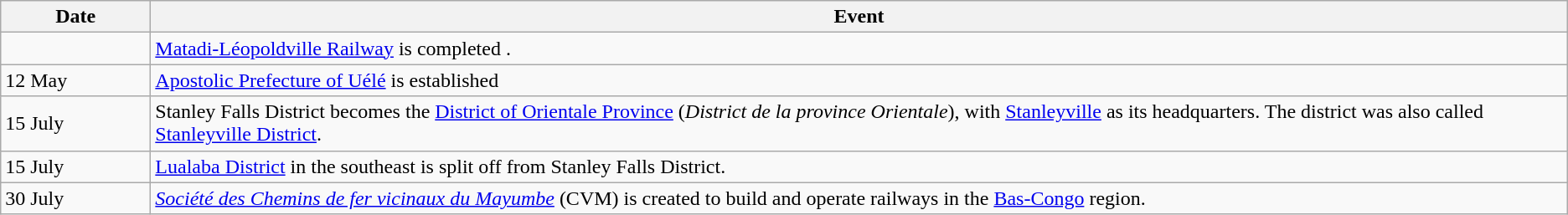<table class=wikitable>
<tr>
<th style="width:7em">Date</th>
<th>Event</th>
</tr>
<tr>
<td></td>
<td><a href='#'>Matadi-Léopoldville Railway</a> is completed .</td>
</tr>
<tr>
<td>12 May</td>
<td><a href='#'>Apostolic Prefecture of Uélé</a> is established</td>
</tr>
<tr>
<td>15 July</td>
<td>Stanley Falls District becomes the <a href='#'>District of Orientale Province</a> (<em>District de la province Orientale</em>), with <a href='#'>Stanleyville</a> as its headquarters. The district was also called <a href='#'>Stanleyville District</a>.</td>
</tr>
<tr>
<td>15 July</td>
<td><a href='#'>Lualaba District</a> in the southeast is split off from Stanley Falls District.</td>
</tr>
<tr>
<td>30 July</td>
<td><em><a href='#'>Société des Chemins de fer vicinaux du Mayumbe</a></em> (CVM) is created to build and operate railways in the <a href='#'>Bas-Congo</a> region.</td>
</tr>
</table>
